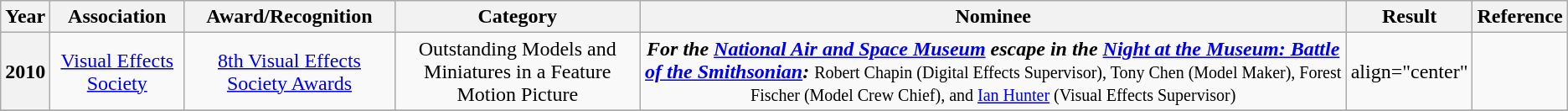<table class="wikitable">
<tr>
<th>Year</th>
<th>Association</th>
<th>Award/Recognition</th>
<th>Category</th>
<th>Nominee</th>
<th>Result</th>
<th>Reference</th>
</tr>
<tr>
<th align="center">2010</th>
<td align="center"><a href='#'>Visual Effects Society</a></td>
<td align="center"><a href='#'>8th Visual Effects Society Awards</a></td>
<td align="center">Outstanding Models and Miniatures in a Feature Motion Picture</td>
<td align="center"><strong><em>For the <a href='#'>National Air and Space Museum</a> escape in the <a href='#'>Night at the Museum: Battle of the Smithsonian</a>:</em></strong> <small> Robert Chapin (Digital Effects Supervisor), Tony Chen (Model Maker), Forest Fischer (Model Crew Chief), and <a href='#'>Ian Hunter</a> (Visual Effects Supervisor)</small></td>
<td>align="center" </td>
<td align="center"></td>
</tr>
<tr>
</tr>
</table>
